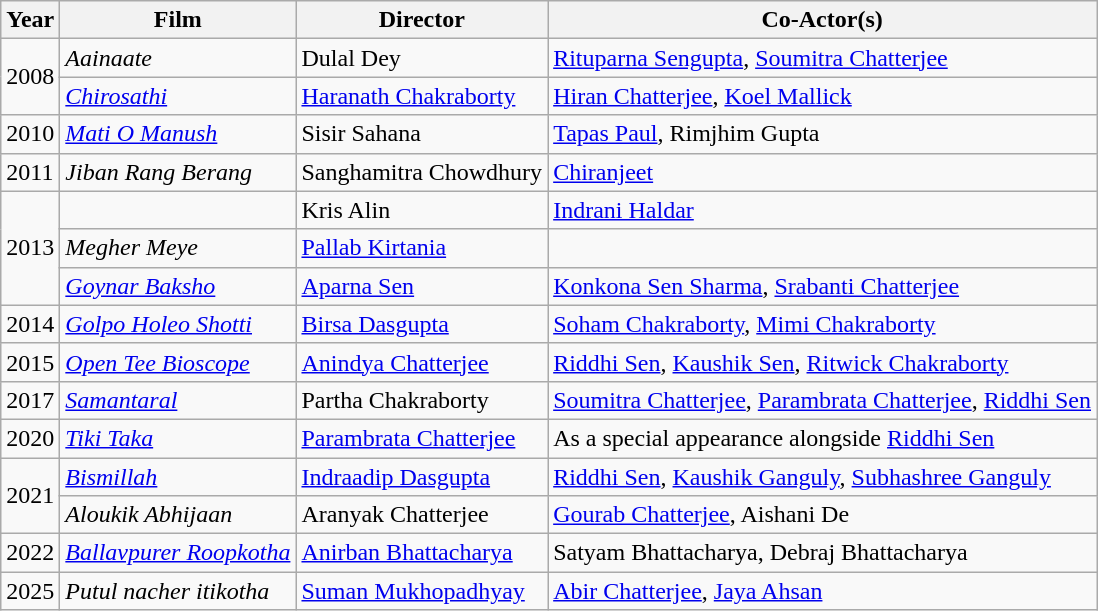<table class="wikitable sortable">
<tr>
<th>Year</th>
<th>Film</th>
<th>Director</th>
<th>Co-Actor(s)</th>
</tr>
<tr>
<td rowspan="2">2008</td>
<td><em>Aainaate</em></td>
<td>Dulal Dey</td>
<td><a href='#'>Rituparna Sengupta</a>, <a href='#'>Soumitra Chatterjee</a></td>
</tr>
<tr>
<td><em><a href='#'>Chirosathi</a></em></td>
<td><a href='#'>Haranath Chakraborty</a></td>
<td><a href='#'>Hiran Chatterjee</a>, <a href='#'>Koel Mallick</a></td>
</tr>
<tr>
<td>2010</td>
<td><em><a href='#'>Mati O Manush</a></em></td>
<td>Sisir Sahana</td>
<td><a href='#'>Tapas Paul</a>, Rimjhim Gupta</td>
</tr>
<tr>
<td>2011</td>
<td><em>Jiban Rang Berang</em></td>
<td>Sanghamitra Chowdhury</td>
<td><a href='#'>Chiranjeet</a></td>
</tr>
<tr>
<td rowspan="3">2013</td>
<td><em></em></td>
<td>Kris Alin</td>
<td><a href='#'>Indrani Haldar</a></td>
</tr>
<tr>
<td><em>Megher Meye</em></td>
<td><a href='#'>Pallab Kirtania</a></td>
<td></td>
</tr>
<tr>
<td><em><a href='#'>Goynar Baksho</a></em></td>
<td><a href='#'>Aparna Sen</a></td>
<td><a href='#'>Konkona Sen Sharma</a>, <a href='#'>Srabanti Chatterjee</a></td>
</tr>
<tr>
<td>2014</td>
<td><em><a href='#'>Golpo Holeo Shotti</a></em></td>
<td><a href='#'>Birsa Dasgupta</a></td>
<td><a href='#'>Soham Chakraborty</a>, <a href='#'>Mimi Chakraborty</a></td>
</tr>
<tr>
<td>2015</td>
<td><em><a href='#'>Open Tee Bioscope</a></em></td>
<td><a href='#'>Anindya Chatterjee</a></td>
<td><a href='#'>Riddhi Sen</a>, <a href='#'>Kaushik Sen</a>, <a href='#'>Ritwick Chakraborty</a></td>
</tr>
<tr>
<td>2017</td>
<td><em><a href='#'>Samantaral</a></em></td>
<td>Partha Chakraborty</td>
<td><a href='#'>Soumitra Chatterjee</a>, <a href='#'>Parambrata Chatterjee</a>, <a href='#'>Riddhi Sen</a></td>
</tr>
<tr>
<td>2020</td>
<td><a href='#'><em>Tiki Taka</em></a></td>
<td><a href='#'>Parambrata Chatterjee</a></td>
<td>As a special appearance alongside <a href='#'>Riddhi Sen</a></td>
</tr>
<tr>
<td rowspan="2">2021</td>
<td><em><a href='#'>Bismillah</a></em></td>
<td><a href='#'>Indraadip Dasgupta</a></td>
<td><a href='#'>Riddhi Sen</a>, <a href='#'>Kaushik Ganguly</a>, <a href='#'>Subhashree Ganguly</a></td>
</tr>
<tr>
<td><em>Aloukik Abhijaan</em></td>
<td>Aranyak Chatterjee</td>
<td><a href='#'>Gourab Chatterjee</a>, Aishani De</td>
</tr>
<tr>
<td>2022</td>
<td><em><a href='#'>Ballavpurer Roopkotha</a></em></td>
<td><a href='#'>Anirban Bhattacharya</a></td>
<td>Satyam Bhattacharya, Debraj Bhattacharya</td>
</tr>
<tr>
<td>2025</td>
<td><em>Putul nacher itikotha</td>
<td><a href='#'>Suman Mukhopadhyay</a></td>
<td><a href='#'>Abir Chatterjee</a>, <a href='#'>Jaya Ahsan</a></td>
</tr>
</table>
